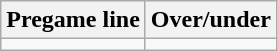<table class="wikitable">
<tr align="center">
<th style=>Pregame line</th>
<th style=>Over/under</th>
</tr>
<tr align="center">
<td></td>
<td></td>
</tr>
</table>
